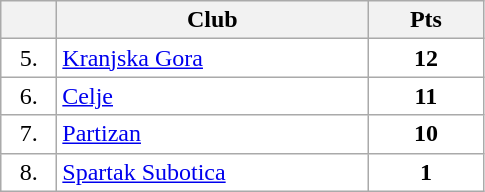<table class="wikitable">
<tr>
<th width="30"></th>
<th width="200">Club</th>
<th width="70">Pts</th>
</tr>
<tr bgcolor="#FFFFFF" align="center">
<td>5.</td>
<td align="left"><a href='#'>Kranjska Gora</a></td>
<td><strong>12</strong></td>
</tr>
<tr bgcolor="#FFFFFF" align="center">
<td>6.</td>
<td align="left"><a href='#'>Celje</a></td>
<td><strong>11</strong></td>
</tr>
<tr bgcolor="#FFFFFF" align="center">
<td>7.</td>
<td align="left"><a href='#'>Partizan</a></td>
<td><strong>10</strong></td>
</tr>
<tr bgcolor="#FFFFFF" align="center">
<td>8.</td>
<td align="left"><a href='#'>Spartak Subotica</a></td>
<td><strong>1</strong></td>
</tr>
</table>
